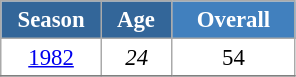<table class="wikitable" style="font-size:95%; text-align:center; border:grey solid 1px; border-collapse:collapse; background:#ffffff;">
<tr>
<th style="background-color:#369; color:white; width:60px;"> Season </th>
<th style="background-color:#369; color:white; width:40px;"> Age </th>
<th style="background-color:#4180be; color:white; width:75px;">Overall</th>
</tr>
<tr>
<td><a href='#'>1982</a></td>
<td><em>24</em></td>
<td>54</td>
</tr>
<tr>
</tr>
</table>
